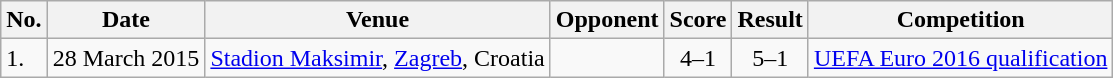<table class="wikitable sortable">
<tr>
<th scope="col">No.</th>
<th scope="col">Date</th>
<th scope="col">Venue</th>
<th scope="col">Opponent</th>
<th scope="col">Score</th>
<th scope="col">Result</th>
<th scope="col">Competition</th>
</tr>
<tr>
<td>1.</td>
<td>28 March 2015</td>
<td><a href='#'>Stadion Maksimir</a>, <a href='#'>Zagreb</a>, Croatia</td>
<td></td>
<td align="center">4–1</td>
<td align="center">5–1</td>
<td><a href='#'>UEFA Euro 2016 qualification</a></td>
</tr>
</table>
